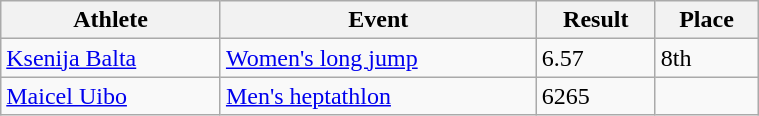<table class="wikitable" width=40%>
<tr>
<th>Athlete</th>
<th>Event</th>
<th>Result</th>
<th>Place</th>
</tr>
<tr>
<td><a href='#'>Ksenija Balta</a></td>
<td><a href='#'>Women's long jump</a></td>
<td>6.57</td>
<td>8th</td>
</tr>
<tr>
<td><a href='#'>Maicel Uibo</a></td>
<td><a href='#'>Men's heptathlon</a></td>
<td>6265</td>
<td></td>
</tr>
</table>
